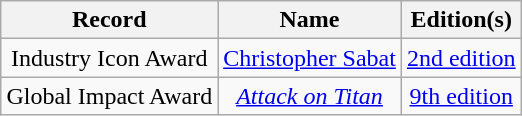<table class="wikitable plainrowheaders sortable" style="text-align:center;margin:auto;">
<tr>
<th>Record</th>
<th>Name</th>
<th>Edition(s)</th>
</tr>
<tr>
<td>Industry Icon Award</td>
<td><a href='#'>Christopher Sabat</a></td>
<td><a href='#'>2nd edition</a></td>
</tr>
<tr>
<td>Global Impact Award</td>
<td><em><a href='#'>Attack on Titan</a></em></td>
<td><a href='#'>9th edition</a></td>
</tr>
</table>
